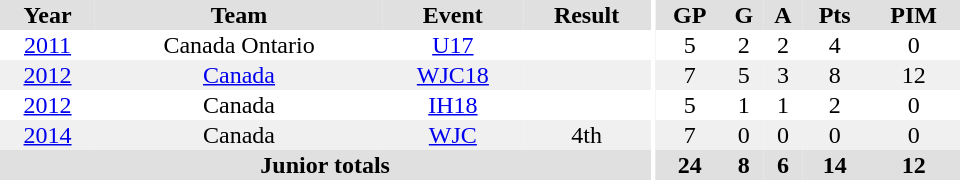<table border="0" cellpadding="1" cellspacing="0" ID="Table3" style="text-align:center; width:40em">
<tr ALIGN="centre" bgcolor="#e0e0e0">
<th>Year</th>
<th>Team</th>
<th>Event</th>
<th>Result</th>
<th rowspan="99" bgcolor="#ffffff"></th>
<th>GP</th>
<th>G</th>
<th>A</th>
<th>Pts</th>
<th>PIM</th>
</tr>
<tr>
<td><a href='#'>2011</a></td>
<td>Canada Ontario</td>
<td><a href='#'>U17</a></td>
<td></td>
<td>5</td>
<td>2</td>
<td>2</td>
<td>4</td>
<td>0</td>
</tr>
<tr bgcolor="#f0f0f0">
<td><a href='#'>2012</a></td>
<td><a href='#'>Canada</a></td>
<td><a href='#'>WJC18</a></td>
<td></td>
<td>7</td>
<td>5</td>
<td>3</td>
<td>8</td>
<td>12</td>
</tr>
<tr>
<td><a href='#'>2012</a></td>
<td>Canada</td>
<td><a href='#'>IH18</a></td>
<td></td>
<td>5</td>
<td>1</td>
<td>1</td>
<td>2</td>
<td>0</td>
</tr>
<tr bgcolor="#f0f0f0">
<td><a href='#'>2014</a></td>
<td>Canada</td>
<td><a href='#'>WJC</a></td>
<td>4th</td>
<td>7</td>
<td>0</td>
<td>0</td>
<td>0</td>
<td>0</td>
</tr>
<tr ALIGN="centre" bgcolor="#e0e0e0">
<th colspan=4>Junior totals</th>
<th>24</th>
<th>8</th>
<th>6</th>
<th>14</th>
<th>12</th>
</tr>
</table>
